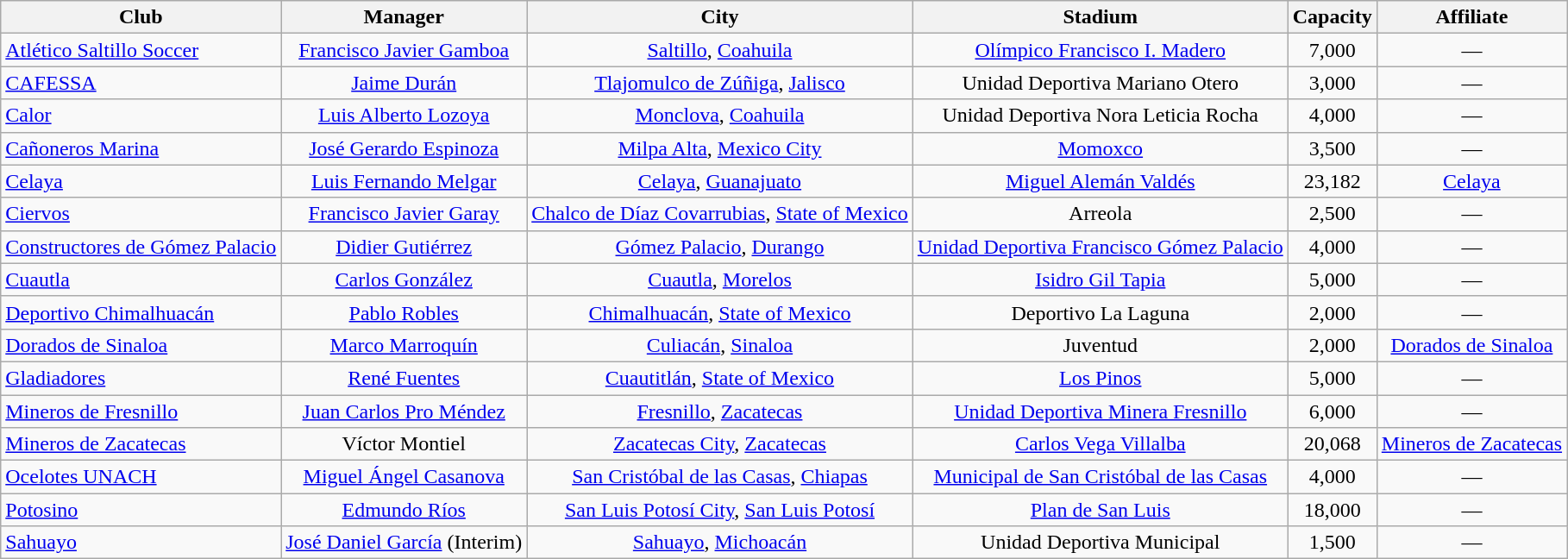<table class="wikitable sortable" style="text-align: center;">
<tr>
<th>Club</th>
<th>Manager</th>
<th>City</th>
<th>Stadium</th>
<th>Capacity</th>
<th>Affiliate</th>
</tr>
<tr>
<td align="left"><a href='#'>Atlético Saltillo Soccer</a></td>
<td> <a href='#'>Francisco Javier Gamboa</a></td>
<td><a href='#'>Saltillo</a>, <a href='#'>Coahuila</a></td>
<td><a href='#'>Olímpico Francisco I. Madero</a></td>
<td>7,000</td>
<td>—</td>
</tr>
<tr>
<td align="left"><a href='#'>CAFESSA</a></td>
<td> <a href='#'>Jaime Durán</a></td>
<td><a href='#'>Tlajomulco de Zúñiga</a>, <a href='#'>Jalisco</a></td>
<td>Unidad Deportiva Mariano Otero</td>
<td>3,000</td>
<td>—</td>
</tr>
<tr>
<td align="left"><a href='#'>Calor</a></td>
<td> <a href='#'>Luis Alberto Lozoya</a></td>
<td><a href='#'>Monclova</a>, <a href='#'>Coahuila</a></td>
<td>Unidad Deportiva Nora Leticia Rocha</td>
<td>4,000</td>
<td>—</td>
</tr>
<tr>
<td align="left"><a href='#'>Cañoneros Marina</a></td>
<td> <a href='#'>José Gerardo Espinoza</a></td>
<td><a href='#'>Milpa Alta</a>, <a href='#'>Mexico City</a></td>
<td><a href='#'>Momoxco</a></td>
<td>3,500</td>
<td>—</td>
</tr>
<tr>
<td align="left"><a href='#'>Celaya</a></td>
<td> <a href='#'>Luis Fernando Melgar</a></td>
<td><a href='#'>Celaya</a>, <a href='#'>Guanajuato</a></td>
<td><a href='#'>Miguel Alemán Valdés</a></td>
<td>23,182</td>
<td><a href='#'>Celaya</a></td>
</tr>
<tr>
<td align="left"><a href='#'>Ciervos</a></td>
<td> <a href='#'>Francisco Javier Garay</a></td>
<td><a href='#'>Chalco de Díaz Covarrubias</a>, <a href='#'>State of Mexico</a></td>
<td>Arreola</td>
<td>2,500</td>
<td>—</td>
</tr>
<tr>
<td align="left"><a href='#'>Constructores de Gómez Palacio</a></td>
<td> <a href='#'>Didier Gutiérrez</a></td>
<td><a href='#'>Gómez Palacio</a>, <a href='#'>Durango</a></td>
<td><a href='#'>Unidad Deportiva Francisco Gómez Palacio</a></td>
<td>4,000</td>
<td>—</td>
</tr>
<tr>
<td align="left"><a href='#'>Cuautla</a></td>
<td> <a href='#'>Carlos González</a></td>
<td><a href='#'>Cuautla</a>, <a href='#'>Morelos</a></td>
<td><a href='#'>Isidro Gil Tapia</a></td>
<td>5,000</td>
<td>—</td>
</tr>
<tr>
<td align="left"><a href='#'>Deportivo Chimalhuacán</a></td>
<td> <a href='#'>Pablo Robles</a></td>
<td><a href='#'>Chimalhuacán</a>, <a href='#'>State of Mexico</a></td>
<td>Deportivo La Laguna</td>
<td>2,000</td>
<td>—</td>
</tr>
<tr>
<td align="left"><a href='#'>Dorados de Sinaloa</a></td>
<td> <a href='#'>Marco Marroquín</a></td>
<td><a href='#'>Culiacán</a>, <a href='#'>Sinaloa</a></td>
<td>Juventud</td>
<td>2,000</td>
<td><a href='#'>Dorados de Sinaloa</a></td>
</tr>
<tr>
<td align="left"><a href='#'>Gladiadores</a></td>
<td> <a href='#'>René Fuentes</a></td>
<td><a href='#'>Cuautitlán</a>, <a href='#'>State of Mexico</a></td>
<td><a href='#'>Los Pinos</a></td>
<td>5,000</td>
<td>—</td>
</tr>
<tr>
<td align="left"><a href='#'>Mineros de Fresnillo</a></td>
<td> <a href='#'>Juan Carlos Pro Méndez</a></td>
<td><a href='#'>Fresnillo</a>, <a href='#'>Zacatecas</a></td>
<td><a href='#'>Unidad Deportiva Minera Fresnillo</a></td>
<td>6,000</td>
<td>—</td>
</tr>
<tr>
<td align="left"><a href='#'>Mineros de Zacatecas</a></td>
<td> Víctor Montiel</td>
<td><a href='#'>Zacatecas City</a>, <a href='#'>Zacatecas</a></td>
<td><a href='#'>Carlos Vega Villalba</a></td>
<td>20,068</td>
<td><a href='#'>Mineros de Zacatecas</a></td>
</tr>
<tr>
<td align="left"><a href='#'>Ocelotes UNACH</a></td>
<td> <a href='#'>Miguel Ángel Casanova</a></td>
<td><a href='#'>San Cristóbal de las Casas</a>, <a href='#'>Chiapas</a></td>
<td><a href='#'>Municipal de San Cristóbal de las Casas</a></td>
<td>4,000</td>
<td>—</td>
</tr>
<tr>
<td align="left"><a href='#'>Potosino</a></td>
<td> <a href='#'>Edmundo Ríos</a></td>
<td><a href='#'>San Luis Potosí City</a>, <a href='#'>San Luis Potosí</a></td>
<td><a href='#'>Plan de San Luis</a></td>
<td>18,000</td>
<td>—</td>
</tr>
<tr>
<td align="left"><a href='#'>Sahuayo</a></td>
<td> <a href='#'>José Daniel García</a> (Interim)</td>
<td><a href='#'>Sahuayo</a>, <a href='#'>Michoacán</a></td>
<td>Unidad Deportiva Municipal</td>
<td>1,500</td>
<td>—</td>
</tr>
</table>
